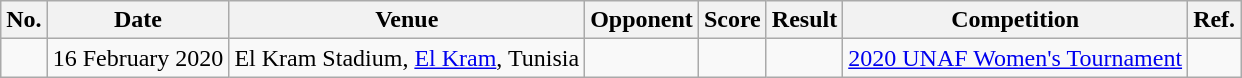<table class="wikitable">
<tr>
<th>No.</th>
<th>Date</th>
<th>Venue</th>
<th>Opponent</th>
<th>Score</th>
<th>Result</th>
<th>Competition</th>
<th>Ref.</th>
</tr>
<tr>
<td></td>
<td>16 February 2020</td>
<td>El Kram Stadium, <a href='#'>El Kram</a>, Tunisia</td>
<td></td>
<td></td>
<td></td>
<td><a href='#'>2020 UNAF Women's Tournament</a></td>
<td></td>
</tr>
</table>
